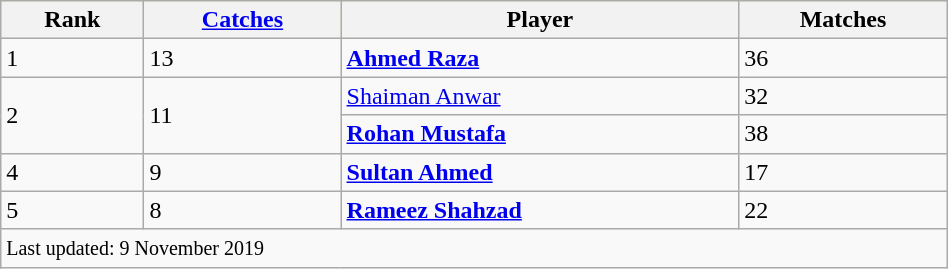<table class="wikitable" style="width:50%;">
<tr style="background:#ff9;">
<th>Rank</th>
<th><a href='#'>Catches</a></th>
<th>Player</th>
<th>Matches</th>
</tr>
<tr>
<td>1</td>
<td>13</td>
<td><strong><a href='#'>Ahmed Raza</a></strong></td>
<td>36</td>
</tr>
<tr>
<td rowspan=2>2</td>
<td rowspan=2>11</td>
<td><a href='#'>Shaiman Anwar</a></td>
<td>32</td>
</tr>
<tr>
<td><strong><a href='#'>Rohan Mustafa</a></strong></td>
<td>38</td>
</tr>
<tr>
<td>4</td>
<td>9</td>
<td><strong><a href='#'>Sultan Ahmed</a></strong></td>
<td>17</td>
</tr>
<tr>
<td>5</td>
<td>8</td>
<td><strong><a href='#'>Rameez Shahzad</a></strong></td>
<td>22</td>
</tr>
<tr>
<td colspan=4><small>Last updated: 9 November 2019</small></td>
</tr>
</table>
